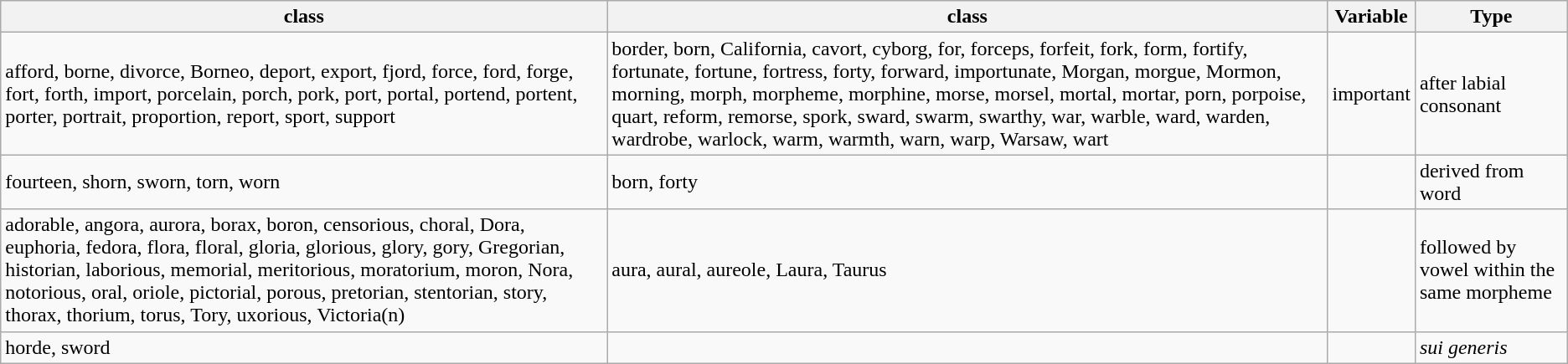<table class="wikitable mw-collapsible mw-collapsed">
<tr>
<th> class</th>
<th> class</th>
<th>Variable</th>
<th>Type</th>
</tr>
<tr>
<td>afford, borne, divorce, Borneo, deport, export, fjord, force, ford, forge, fort, forth, import, porcelain, porch, pork, port, portal, portend, portent, porter, portrait, proportion, report, sport, support</td>
<td>border, born, California, cavort, cyborg, for, forceps, forfeit, fork, form, fortify, fortunate, fortune, fortress, forty, forward, importunate, Morgan, morgue, Mormon, morning, morph, morpheme, morphine, morse, morsel, mortal, mortar, porn, porpoise, quart, reform, remorse, spork, sward, swarm, swarthy, war, warble, ward, warden, wardrobe, warlock, warm, warmth, warn, warp, Warsaw, wart</td>
<td>important</td>
<td>after labial consonant</td>
</tr>
<tr>
<td>fourteen, shorn, sworn, torn, worn</td>
<td>born, forty</td>
<td></td>
<td>derived from  word</td>
</tr>
<tr>
<td>adorable, angora, aurora, borax, boron, censorious, choral, Dora, euphoria, fedora, flora, floral, gloria, glorious, glory, gory, Gregorian, historian, laborious, memorial, meritorious, moratorium, moron, Nora, notorious, oral, oriole, pictorial, porous, pretorian, stentorian, story, thorax, thorium, torus, Tory, uxorious, Victoria(n)</td>
<td>aura, aural, aureole, Laura, Taurus</td>
<td></td>
<td>followed by vowel within the same morpheme</td>
</tr>
<tr>
<td>horde, sword</td>
<td></td>
<td></td>
<td><em>sui generis</em></td>
</tr>
</table>
